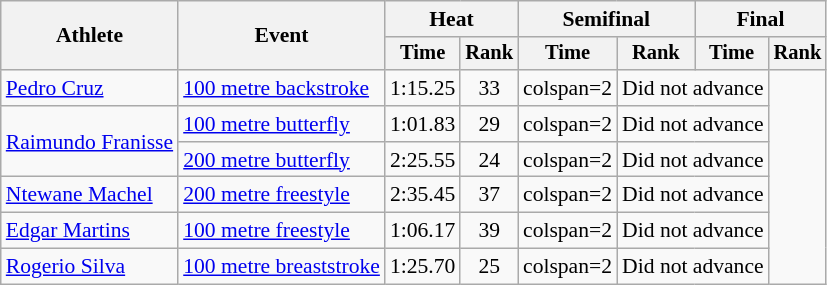<table class=wikitable style="font-size:90%">
<tr>
<th rowspan="2">Athlete</th>
<th rowspan="2">Event</th>
<th colspan="2">Heat</th>
<th colspan="2">Semifinal</th>
<th colspan="2">Final</th>
</tr>
<tr style="font-size:95%">
<th>Time</th>
<th>Rank</th>
<th>Time</th>
<th>Rank</th>
<th>Time</th>
<th>Rank</th>
</tr>
<tr align=center>
<td align=left rowspan=1><a href='#'>Pedro Cruz</a></td>
<td align=left><a href='#'>100 metre backstroke</a></td>
<td>1:15.25</td>
<td>33</td>
<td>colspan=2 </td>
<td colspan=2 align=center>Did not advance</td>
</tr>
<tr align=center>
<td align=left rowspan=2><a href='#'>Raimundo Franisse</a></td>
<td align=left><a href='#'>100 metre butterfly</a></td>
<td>1:01.83</td>
<td>29</td>
<td>colspan=2 </td>
<td colspan=2 align=center>Did not advance</td>
</tr>
<tr align=center>
<td align=left><a href='#'>200 metre butterfly</a></td>
<td>2:25.55</td>
<td>24</td>
<td>colspan=2 </td>
<td colspan=2 align=center>Did not advance</td>
</tr>
<tr align=center>
<td align=left rowspan=1><a href='#'>Ntewane Machel</a></td>
<td align=left><a href='#'>200 metre freestyle</a></td>
<td>2:35.45</td>
<td>37</td>
<td>colspan=2 </td>
<td colspan=2 align=center>Did not advance</td>
</tr>
<tr align=center>
<td align=left><a href='#'>Edgar Martins</a></td>
<td align=left><a href='#'>100 metre freestyle</a></td>
<td>1:06.17</td>
<td>39</td>
<td>colspan=2 </td>
<td colspan=2 align=center>Did not advance</td>
</tr>
<tr align=center>
<td align=left rowspan=1><a href='#'>Rogerio Silva</a></td>
<td align=left><a href='#'>100 metre breaststroke</a></td>
<td>1:25.70</td>
<td>25</td>
<td>colspan=2 </td>
<td colspan=2 align=center>Did not advance</td>
</tr>
</table>
